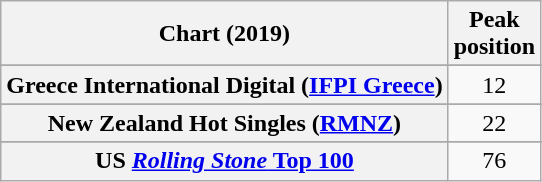<table class="wikitable sortable plainrowheaders" style="text-align:center">
<tr>
<th scope="col">Chart (2019)</th>
<th scope="col">Peak<br>position</th>
</tr>
<tr>
</tr>
<tr>
<th scope="row">Greece International Digital (<a href='#'>IFPI Greece</a>)</th>
<td>12</td>
</tr>
<tr>
</tr>
<tr>
<th scope="row">New Zealand Hot Singles (<a href='#'>RMNZ</a>)</th>
<td>22</td>
</tr>
<tr>
</tr>
<tr>
</tr>
<tr>
</tr>
<tr>
</tr>
<tr>
</tr>
<tr>
<th scope="row">US <a href='#'><em>Rolling Stone</em> Top 100</a></th>
<td>76</td>
</tr>
</table>
